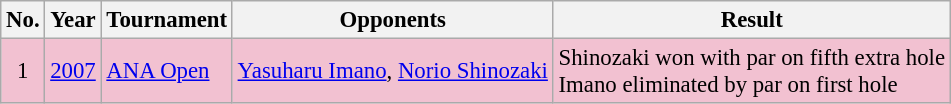<table class="wikitable" style="font-size:95%;">
<tr>
<th>No.</th>
<th>Year</th>
<th>Tournament</th>
<th>Opponents</th>
<th>Result</th>
</tr>
<tr style="background:#F2C1D1;">
<td align=center>1</td>
<td><a href='#'>2007</a></td>
<td><a href='#'>ANA Open</a></td>
<td> <a href='#'>Yasuharu Imano</a>,  <a href='#'>Norio Shinozaki</a></td>
<td>Shinozaki won with par on fifth extra hole<br>Imano eliminated by par on first hole</td>
</tr>
</table>
